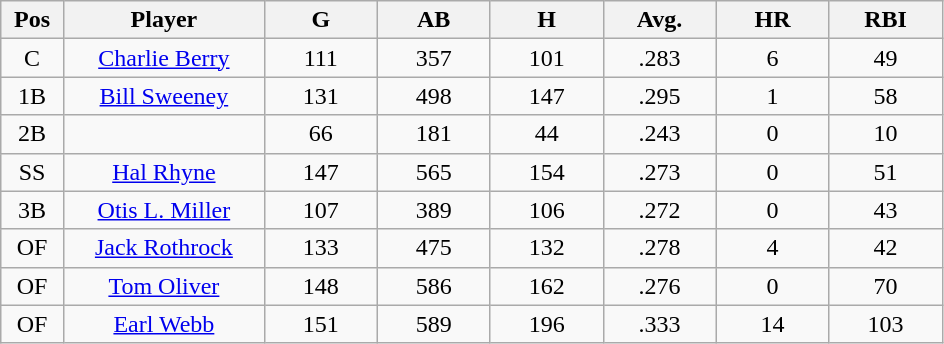<table class="wikitable sortable">
<tr>
<th bgcolor="#DDDDFF" width="5%">Pos</th>
<th bgcolor="#DDDDFF" width="16%">Player</th>
<th bgcolor="#DDDDFF" width="9%">G</th>
<th bgcolor="#DDDDFF" width="9%">AB</th>
<th bgcolor="#DDDDFF" width="9%">H</th>
<th bgcolor="#DDDDFF" width="9%">Avg.</th>
<th bgcolor="#DDDDFF" width="9%">HR</th>
<th bgcolor="#DDDDFF" width="9%">RBI</th>
</tr>
<tr align="center">
<td>C</td>
<td><a href='#'>Charlie Berry</a></td>
<td>111</td>
<td>357</td>
<td>101</td>
<td>.283</td>
<td>6</td>
<td>49</td>
</tr>
<tr align="center">
<td>1B</td>
<td><a href='#'>Bill Sweeney</a></td>
<td>131</td>
<td>498</td>
<td>147</td>
<td>.295</td>
<td>1</td>
<td>58</td>
</tr>
<tr align="center">
<td>2B</td>
<td></td>
<td>66</td>
<td>181</td>
<td>44</td>
<td>.243</td>
<td>0</td>
<td>10</td>
</tr>
<tr align="center">
<td>SS</td>
<td><a href='#'>Hal Rhyne</a></td>
<td>147</td>
<td>565</td>
<td>154</td>
<td>.273</td>
<td>0</td>
<td>51</td>
</tr>
<tr align="center">
<td>3B</td>
<td><a href='#'>Otis L. Miller</a></td>
<td>107</td>
<td>389</td>
<td>106</td>
<td>.272</td>
<td>0</td>
<td>43</td>
</tr>
<tr align="center">
<td>OF</td>
<td><a href='#'>Jack Rothrock</a></td>
<td>133</td>
<td>475</td>
<td>132</td>
<td>.278</td>
<td>4</td>
<td>42</td>
</tr>
<tr align="center">
<td>OF</td>
<td><a href='#'>Tom Oliver</a></td>
<td>148</td>
<td>586</td>
<td>162</td>
<td>.276</td>
<td>0</td>
<td>70</td>
</tr>
<tr align="center">
<td>OF</td>
<td><a href='#'>Earl Webb</a></td>
<td>151</td>
<td>589</td>
<td>196</td>
<td>.333</td>
<td>14</td>
<td>103</td>
</tr>
</table>
